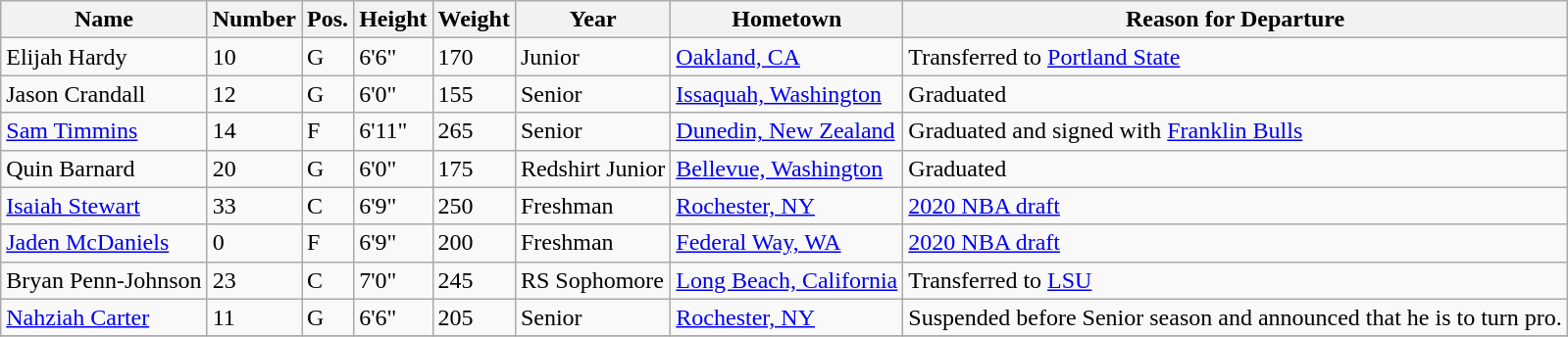<table class="wikitable sortable" style="font-size:100%;" border="1">
<tr>
<th>Name</th>
<th>Number</th>
<th>Pos.</th>
<th>Height</th>
<th>Weight</th>
<th>Year</th>
<th>Hometown</th>
<th class="unsortable">Reason for Departure</th>
</tr>
<tr>
<td>Elijah Hardy</td>
<td>10</td>
<td>G</td>
<td>6'6"</td>
<td>170</td>
<td>Junior</td>
<td><a href='#'>Oakland, CA</a></td>
<td>Transferred to <a href='#'>Portland State</a></td>
</tr>
<tr>
<td>Jason Crandall</td>
<td>12</td>
<td>G</td>
<td>6'0"</td>
<td>155</td>
<td>Senior</td>
<td><a href='#'>Issaquah, Washington</a></td>
<td>Graduated</td>
</tr>
<tr>
<td><a href='#'>Sam Timmins</a></td>
<td>14</td>
<td>F</td>
<td>6'11"</td>
<td>265</td>
<td>Senior</td>
<td><a href='#'>Dunedin, New Zealand</a></td>
<td>Graduated and signed with <a href='#'>Franklin Bulls</a></td>
</tr>
<tr>
<td>Quin Barnard</td>
<td>20</td>
<td>G</td>
<td>6'0"</td>
<td>175</td>
<td>Redshirt Junior</td>
<td><a href='#'>Bellevue, Washington</a></td>
<td>Graduated</td>
</tr>
<tr>
<td><a href='#'>Isaiah Stewart</a></td>
<td>33</td>
<td>C</td>
<td>6'9"</td>
<td>250</td>
<td>Freshman</td>
<td><a href='#'>Rochester, NY</a></td>
<td><a href='#'>2020 NBA draft</a></td>
</tr>
<tr>
<td><a href='#'>Jaden McDaniels</a></td>
<td>0</td>
<td>F</td>
<td>6'9"</td>
<td>200</td>
<td>Freshman</td>
<td><a href='#'>Federal Way, WA</a></td>
<td><a href='#'>2020 NBA draft</a></td>
</tr>
<tr>
<td>Bryan Penn-Johnson</td>
<td>23</td>
<td>C</td>
<td>7'0"</td>
<td>245</td>
<td>RS Sophomore</td>
<td><a href='#'>Long Beach, California</a></td>
<td>Transferred to <a href='#'>LSU</a></td>
</tr>
<tr>
<td><a href='#'>Nahziah Carter</a></td>
<td>11</td>
<td>G</td>
<td>6'6"</td>
<td>205</td>
<td>Senior</td>
<td><a href='#'>Rochester, NY</a></td>
<td>Suspended before Senior season and announced that he is to turn pro.</td>
</tr>
<tr>
</tr>
</table>
